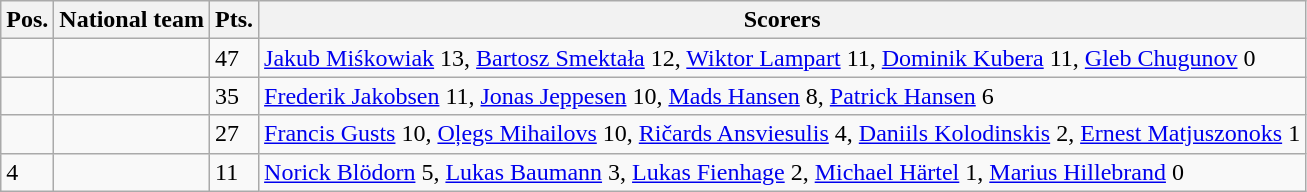<table class=wikitable>
<tr>
<th>Pos.</th>
<th>National team</th>
<th>Pts.</th>
<th>Scorers</th>
</tr>
<tr>
<td></td>
<td align=left></td>
<td>47</td>
<td><a href='#'>Jakub Miśkowiak</a> 13, <a href='#'>Bartosz Smektała</a> 12, <a href='#'>Wiktor Lampart</a> 11, <a href='#'>Dominik Kubera</a> 11, <a href='#'>Gleb Chugunov</a> 0</td>
</tr>
<tr>
<td></td>
<td align=left></td>
<td>35</td>
<td><a href='#'>Frederik Jakobsen</a> 11, <a href='#'>Jonas Jeppesen</a> 10, <a href='#'>Mads Hansen</a> 8, <a href='#'>Patrick Hansen</a> 6</td>
</tr>
<tr>
<td></td>
<td align=left></td>
<td>27</td>
<td><a href='#'>Francis Gusts</a> 10, <a href='#'>Oļegs Mihailovs</a> 10, <a href='#'>Ričards Ansviesulis</a> 4, <a href='#'>Daniils Kolodinskis</a> 2, <a href='#'>Ernest Matjuszonoks</a> 1</td>
</tr>
<tr>
<td>4</td>
<td align=left></td>
<td>11</td>
<td><a href='#'>Norick Blödorn</a> 5, <a href='#'>Lukas Baumann</a> 3, <a href='#'>Lukas Fienhage</a> 2, <a href='#'>Michael Härtel</a> 1, <a href='#'>Marius Hillebrand</a> 0</td>
</tr>
</table>
